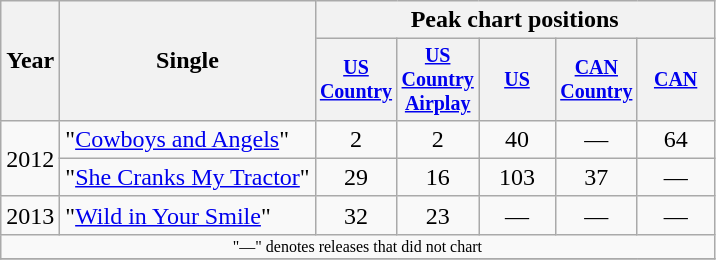<table class="wikitable" style="text-align:center;">
<tr>
<th rowspan="2">Year</th>
<th rowspan="2">Single</th>
<th colspan="5">Peak chart positions</th>
</tr>
<tr style="font-size:smaller;">
<th width="45"><a href='#'>US Country</a></th>
<th width="45"><a href='#'>US Country Airplay</a></th>
<th width="45"><a href='#'>US</a></th>
<th width="45"><a href='#'>CAN Country</a><br></th>
<th width="45"><a href='#'>CAN</a></th>
</tr>
<tr>
<td rowspan="2">2012</td>
<td align="left">"<a href='#'>Cowboys and Angels</a>"</td>
<td>2</td>
<td>2</td>
<td>40</td>
<td>—</td>
<td>64</td>
</tr>
<tr>
<td align="left">"<a href='#'>She Cranks My Tractor</a>"</td>
<td>29</td>
<td>16</td>
<td>103</td>
<td>37</td>
<td>—</td>
</tr>
<tr>
<td>2013</td>
<td align="left">"<a href='#'>Wild in Your Smile</a>"</td>
<td>32</td>
<td>23</td>
<td>—</td>
<td>—</td>
<td>—</td>
</tr>
<tr>
<td colspan="7" style="font-size:8pt">"—" denotes releases that did not chart</td>
</tr>
<tr>
</tr>
</table>
